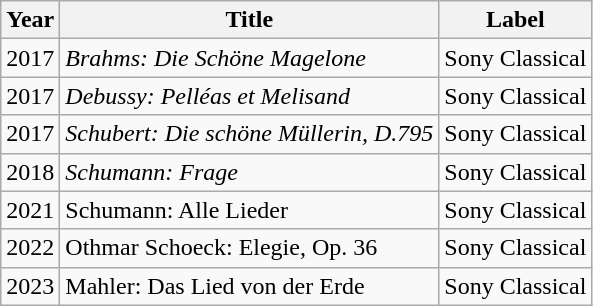<table class="wikitable">
<tr>
<th>Year</th>
<th>Title</th>
<th>Label</th>
</tr>
<tr>
<td>2017</td>
<td><em>Brahms: Die Schöne Magelone</em></td>
<td>Sony Classical</td>
</tr>
<tr>
<td>2017</td>
<td><em>Debussy: Pelléas et Melisand</em></td>
<td>Sony Classical</td>
</tr>
<tr>
<td>2017</td>
<td><em>Schubert: Die schöne Müllerin, D.795</em></td>
<td>Sony Classical</td>
</tr>
<tr>
<td>2018</td>
<td><em>Schumann: Frage</em></td>
<td>Sony Classical</td>
</tr>
<tr>
<td>2021</td>
<td>Schumann: Alle Lieder</td>
<td>Sony Classical</td>
</tr>
<tr>
<td>2022</td>
<td>Othmar Schoeck: Elegie, Op. 36</td>
<td>Sony Classical</td>
</tr>
<tr>
<td>2023</td>
<td>Mahler: Das Lied von der Erde</td>
<td>Sony Classical</td>
</tr>
</table>
